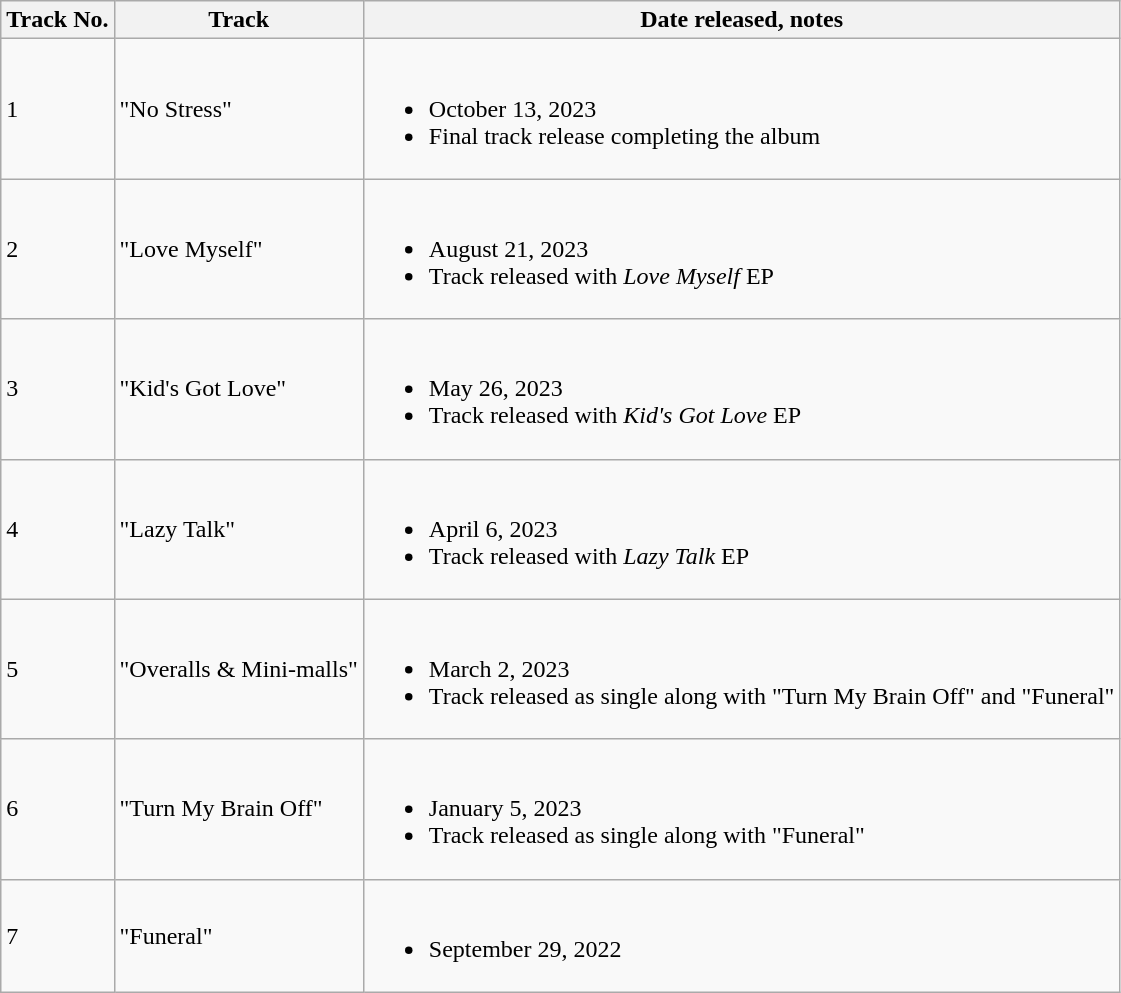<table class="wikitable">
<tr>
<th>Track No.</th>
<th>Track</th>
<th>Date released, notes</th>
</tr>
<tr>
<td>1</td>
<td>"No Stress"</td>
<td><br><ul><li>October 13, 2023</li><li>Final track release completing the album</li></ul></td>
</tr>
<tr>
<td>2</td>
<td>"Love Myself"</td>
<td><br><ul><li>August 21, 2023</li><li>Track released with <em>Love Myself</em> EP</li></ul></td>
</tr>
<tr>
<td>3</td>
<td>"Kid's Got Love"</td>
<td><br><ul><li>May 26, 2023</li><li>Track released with <em>Kid's Got Love</em> EP</li></ul></td>
</tr>
<tr>
<td>4</td>
<td>"Lazy Talk"</td>
<td><br><ul><li>April 6, 2023</li><li>Track released with <em>Lazy Talk</em> EP</li></ul></td>
</tr>
<tr>
<td>5</td>
<td>"Overalls & Mini-malls"</td>
<td><br><ul><li>March 2, 2023</li><li>Track released as single along with "Turn My Brain Off" and "Funeral"</li></ul></td>
</tr>
<tr>
<td>6</td>
<td>"Turn My Brain Off"</td>
<td><br><ul><li>January 5, 2023</li><li>Track released as single along with "Funeral"</li></ul></td>
</tr>
<tr>
<td>7</td>
<td>"Funeral"</td>
<td><br><ul><li>September 29, 2022</li></ul></td>
</tr>
</table>
